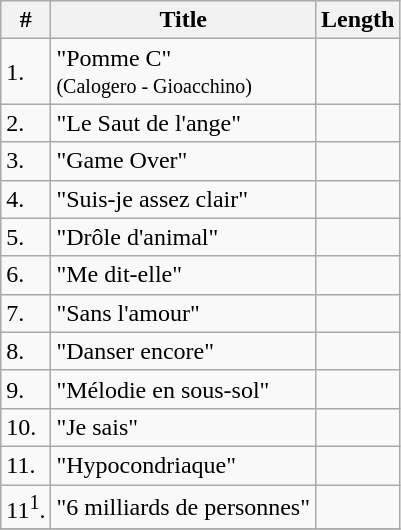<table class="wikitable" size=80%>
<tr>
<th>#</th>
<th>Title</th>
<th>Length</th>
</tr>
<tr>
<td>1.</td>
<td>"Pomme C" <br><small>(Calogero - Gioacchino)</small></td>
<td></td>
</tr>
<tr>
<td>2.</td>
<td>"Le Saut de l'ange"</td>
<td></td>
</tr>
<tr>
<td>3.</td>
<td>"Game Over"</td>
<td></td>
</tr>
<tr>
<td>4.</td>
<td>"Suis-je assez clair"</td>
<td></td>
</tr>
<tr>
<td>5.</td>
<td>"Drôle d'animal"</td>
<td></td>
</tr>
<tr>
<td>6.</td>
<td>"Me dit-elle"</td>
<td></td>
</tr>
<tr>
<td>7.</td>
<td>"Sans l'amour"</td>
<td></td>
</tr>
<tr>
<td>8.</td>
<td>"Danser encore"</td>
<td></td>
</tr>
<tr>
<td>9.</td>
<td>"Mélodie en sous-sol"</td>
<td></td>
</tr>
<tr>
<td>10.</td>
<td>"Je sais"</td>
<td></td>
</tr>
<tr>
<td>11.</td>
<td>"Hypocondriaque"</td>
<td></td>
</tr>
<tr>
<td>11<sup>1</sup>.</td>
<td>"6 milliards de personnes"</td>
<td></td>
</tr>
<tr>
</tr>
</table>
